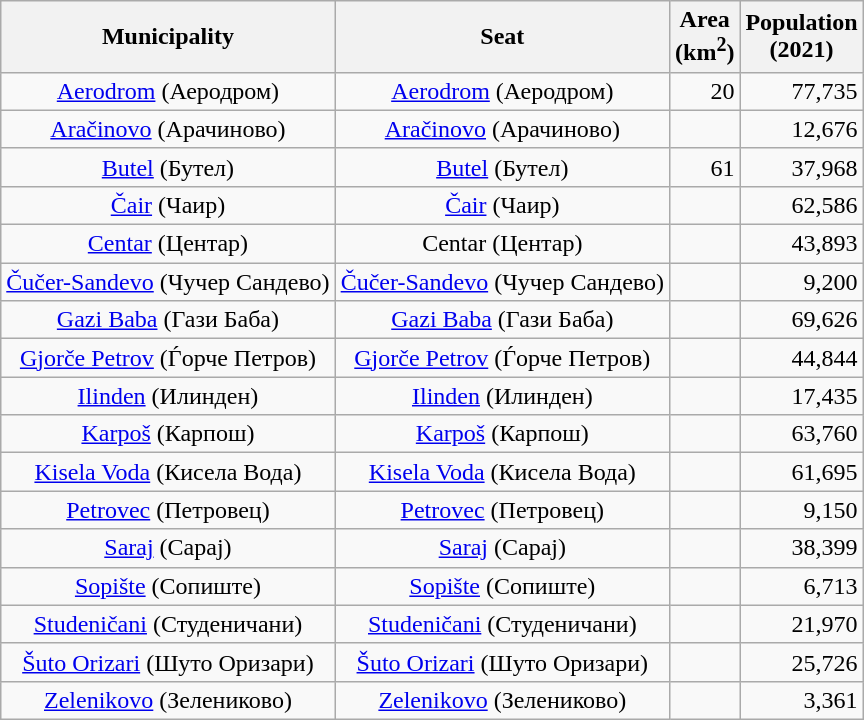<table class="wikitable" style="text-align:center;" style="font-size: 85%">
<tr>
<th>Municipality</th>
<th>Seat</th>
<th>Area<br>(km<sup>2</sup>)</th>
<th>Population<br>(2021)</th>
</tr>
<tr>
<td><a href='#'>Aerodrom</a> (Аеродром)</td>
<td><a href='#'>Aerodrom</a> (Аеродром)</td>
<td style="text-align: right;">20</td>
<td style="text-align: right;">77,735</td>
</tr>
<tr>
<td><a href='#'>Aračinovo</a> (Арачиново)</td>
<td><a href='#'>Aračinovo</a> (Арачиново)</td>
<td style="text-align: right;"></td>
<td style="text-align: right;">12,676</td>
</tr>
<tr>
<td><a href='#'>Butel</a> (Бутел)</td>
<td><a href='#'>Butel</a> (Бутел)</td>
<td style="text-align: right;">61</td>
<td style="text-align: right;">37,968</td>
</tr>
<tr>
<td><a href='#'>Čair</a> (Чаир)</td>
<td><a href='#'>Čair</a> (Чаир)</td>
<td style="text-align: right;"></td>
<td style="text-align: right;">62,586</td>
</tr>
<tr>
<td><a href='#'>Centar</a> (Центар)</td>
<td>Centar (Центар)</td>
<td style="text-align: right;"></td>
<td style="text-align: right;">43,893</td>
</tr>
<tr>
<td><a href='#'>Čučer-Sandevo</a> (Чучер Сандево)</td>
<td><a href='#'>Čučer-Sandevo</a> (Чучер Сандево)</td>
<td style="text-align: right;"></td>
<td style="text-align: right;">9,200</td>
</tr>
<tr>
<td><a href='#'>Gazi Baba</a> (Гази Баба)</td>
<td><a href='#'>Gazi Baba</a> (Гази Баба)</td>
<td style="text-align: right;"></td>
<td style="text-align: right;">69,626</td>
</tr>
<tr>
<td><a href='#'>Gjorče Petrov</a> (Ѓорче Петров)</td>
<td><a href='#'>Gjorče Petrov</a> (Ѓорче Петров)</td>
<td style="text-align: right;"></td>
<td style="text-align: right;">44,844</td>
</tr>
<tr>
<td><a href='#'>Ilinden</a> (Илинден)</td>
<td><a href='#'>Ilinden</a> (Илинден)</td>
<td style="text-align: right;"></td>
<td style="text-align: right;">17,435</td>
</tr>
<tr>
<td><a href='#'>Karpoš</a> (Карпош)</td>
<td><a href='#'>Karpoš</a> (Карпош)</td>
<td style="text-align: right;"></td>
<td style="text-align: right;">63,760</td>
</tr>
<tr>
<td><a href='#'>Kisela Voda</a> (Кисела Вода)</td>
<td><a href='#'>Kisela Voda</a> (Кисела Вода)</td>
<td style="text-align: right;"></td>
<td style="text-align: right;">61,695</td>
</tr>
<tr>
<td><a href='#'>Petrovec</a> (Петровец)</td>
<td><a href='#'>Petrovec</a> (Петровец)</td>
<td style="text-align: right;"></td>
<td style="text-align: right;">9,150</td>
</tr>
<tr>
<td><a href='#'>Saraj</a> (Сарај)</td>
<td><a href='#'>Saraj</a> (Сарај)</td>
<td style="text-align: right;"></td>
<td style="text-align: right;">38,399</td>
</tr>
<tr>
<td><a href='#'>Sopište</a> (Сопиште)</td>
<td><a href='#'>Sopište</a> (Сопиште)</td>
<td style="text-align: right;"></td>
<td style="text-align: right;">6,713</td>
</tr>
<tr>
<td><a href='#'>Studeničani</a> (Студеничани)</td>
<td><a href='#'>Studeničani</a> (Студеничани)</td>
<td style="text-align: right;"></td>
<td style="text-align: right;">21,970</td>
</tr>
<tr>
<td><a href='#'>Šuto Orizari</a> (Шуто Оризари)</td>
<td><a href='#'>Šuto Orizari</a> (Шуто Оризари)</td>
<td style="text-align: right;"></td>
<td style="text-align: right;">25,726</td>
</tr>
<tr>
<td><a href='#'>Zelenikovo</a> (Зелениково)</td>
<td><a href='#'>Zelenikovo</a> (Зелениково)</td>
<td style="text-align: right;"></td>
<td style="text-align: right;">3,361</td>
</tr>
</table>
